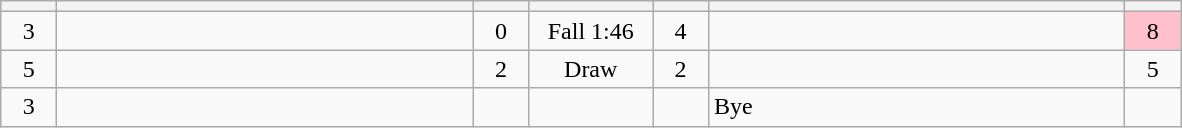<table class="wikitable" style="text-align: center;">
<tr>
<th width=30></th>
<th width=270></th>
<th width=30></th>
<th width=75></th>
<th width=30></th>
<th width=270></th>
<th width=30></th>
</tr>
<tr>
<td>3</td>
<td align=left><strong></strong></td>
<td>0</td>
<td>Fall 1:46</td>
<td>4</td>
<td align=left></td>
<td bgcolor=pink>8</td>
</tr>
<tr>
<td>5</td>
<td align=left></td>
<td>2</td>
<td>Draw</td>
<td>2</td>
<td align=left></td>
<td>5</td>
</tr>
<tr>
<td>3</td>
<td align=left><strong></strong></td>
<td></td>
<td></td>
<td></td>
<td align=left>Bye</td>
<td></td>
</tr>
</table>
